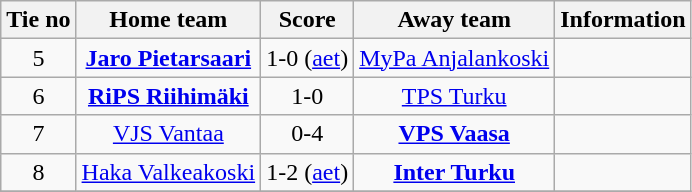<table class="wikitable" style="text-align:center">
<tr>
<th style= width="40px">Tie no</th>
<th style= width="150px">Home team</th>
<th style= width="60px">Score</th>
<th style= width="150px">Away team</th>
<th style= width="30px">Information</th>
</tr>
<tr>
<td>5</td>
<td><strong><a href='#'>Jaro Pietarsaari</a></strong></td>
<td>1-0 (<a href='#'>aet</a>)</td>
<td><a href='#'>MyPa Anjalankoski</a></td>
<td></td>
</tr>
<tr>
<td>6</td>
<td><strong><a href='#'>RiPS Riihimäki</a></strong></td>
<td>1-0</td>
<td><a href='#'>TPS Turku</a></td>
<td></td>
</tr>
<tr>
<td>7</td>
<td><a href='#'>VJS Vantaa</a></td>
<td>0-4</td>
<td><strong><a href='#'>VPS Vaasa</a></strong></td>
<td></td>
</tr>
<tr>
<td>8</td>
<td><a href='#'>Haka Valkeakoski</a></td>
<td>1-2 (<a href='#'>aet</a>)</td>
<td><strong><a href='#'>Inter Turku</a></strong></td>
<td></td>
</tr>
<tr>
</tr>
</table>
